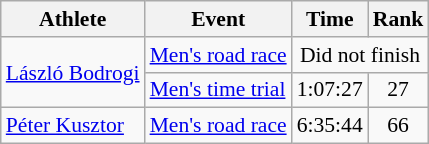<table class=wikitable style="font-size:90%">
<tr>
<th>Athlete</th>
<th>Event</th>
<th>Time</th>
<th>Rank</th>
</tr>
<tr align=center>
<td align=left rowspan=2><a href='#'>László Bodrogi</a></td>
<td align=left><a href='#'>Men's road race</a></td>
<td colspan=2>Did not finish</td>
</tr>
<tr align=center>
<td align=left><a href='#'>Men's time trial</a></td>
<td>1:07:27</td>
<td>27</td>
</tr>
<tr align=center>
<td align=left><a href='#'>Péter Kusztor</a></td>
<td align=left><a href='#'>Men's road race</a></td>
<td>6:35:44</td>
<td>66</td>
</tr>
</table>
